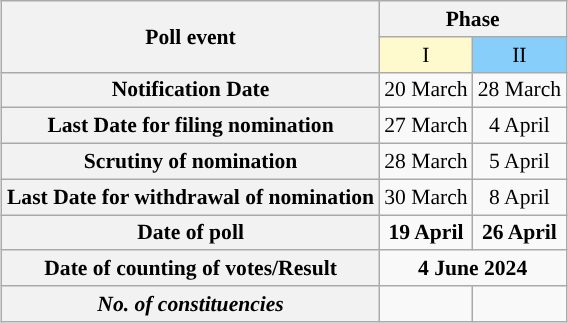<table class="wikitable" style="text-align:center;margin:auto;font-size:90%;">
<tr>
<th rowspan="2">Poll event</th>
<th colspan="2">Phase</th>
</tr>
<tr>
<td bgcolor="#FFFACD">I</td>
<td bgcolor="#87CEFA">II</td>
</tr>
<tr>
<th>Notification Date</th>
<td>20 March</td>
<td>28 March</td>
</tr>
<tr>
<th>Last Date for filing nomination</th>
<td>27 March</td>
<td>4 April</td>
</tr>
<tr>
<th>Scrutiny of nomination</th>
<td>28 March</td>
<td>5 April</td>
</tr>
<tr>
<th>Last Date for withdrawal of nomination</th>
<td>30 March</td>
<td>8 April</td>
</tr>
<tr>
<th>Date of poll</th>
<td><strong>19 April</strong></td>
<td><strong>26 April</strong></td>
</tr>
<tr>
<th>Date of counting of votes/Result</th>
<td colspan="2"><strong>4 June 2024</strong></td>
</tr>
<tr>
<th><strong><em>No. of constituencies</em></strong></th>
<td></td>
<td></td>
</tr>
</table>
